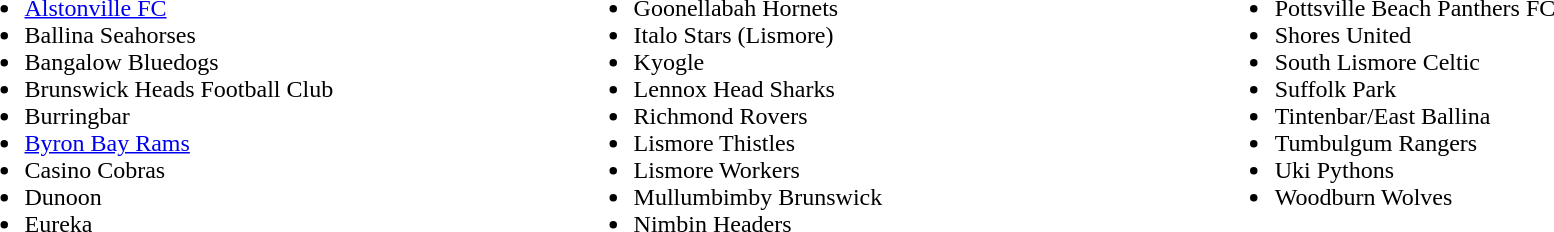<table>
<tr>
<td valign="top" width=5%><br><ul><li><a href='#'>Alstonville FC</a></li><li>Ballina Seahorses</li><li>Bangalow Bluedogs</li><li>Brunswick Heads Football Club</li><li>Burringbar</li><li><a href='#'>Byron Bay Rams</a></li><li>Casino Cobras</li><li>Dunoon</li><li>Eureka</li></ul></td>
<td valign="top" width=5%><br><ul><li>Goonellabah Hornets</li><li>Italo Stars (Lismore)</li><li>Kyogle</li><li>Lennox Head Sharks</li><li>Richmond Rovers</li><li>Lismore Thistles</li><li>Lismore Workers</li><li>Mullumbimby Brunswick</li><li>Nimbin Headers</li></ul></td>
<td valign="top" width=5%><br><ul><li>Pottsville Beach Panthers FC</li><li>Shores United</li><li>South Lismore Celtic</li><li>Suffolk Park</li><li>Tintenbar/East Ballina</li><li>Tumbulgum Rangers</li><li>Uki Pythons</li><li>Woodburn Wolves</li></ul></td>
</tr>
</table>
